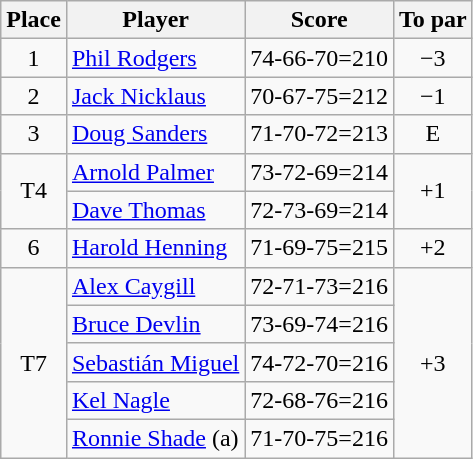<table class="wikitable">
<tr>
<th>Place</th>
<th>Player</th>
<th>Score</th>
<th>To par</th>
</tr>
<tr>
<td align=center>1</td>
<td> <a href='#'>Phil Rodgers</a></td>
<td align=center>74-66-70=210</td>
<td align=center>−3</td>
</tr>
<tr>
<td align=center>2</td>
<td> <a href='#'>Jack Nicklaus</a></td>
<td align=center>70-67-75=212</td>
<td align=center>−1</td>
</tr>
<tr>
<td align=center>3</td>
<td> <a href='#'>Doug Sanders</a></td>
<td align=center>71-70-72=213</td>
<td align=center>E</td>
</tr>
<tr>
<td rowspan="2" align=center>T4</td>
<td> <a href='#'>Arnold Palmer</a></td>
<td align=center>73-72-69=214</td>
<td rowspan="2" align=center>+1</td>
</tr>
<tr>
<td> <a href='#'>Dave Thomas</a></td>
<td align=center>72-73-69=214</td>
</tr>
<tr>
<td align=center>6</td>
<td> <a href='#'>Harold Henning</a></td>
<td align=center>71-69-75=215</td>
<td align=center>+2</td>
</tr>
<tr>
<td rowspan="5" align=center>T7</td>
<td> <a href='#'>Alex Caygill</a></td>
<td align=center>72-71-73=216</td>
<td rowspan="5" align=center>+3</td>
</tr>
<tr>
<td> <a href='#'>Bruce Devlin</a></td>
<td align=center>73-69-74=216</td>
</tr>
<tr>
<td> <a href='#'>Sebastián Miguel</a></td>
<td align=center>74-72-70=216</td>
</tr>
<tr>
<td> <a href='#'>Kel Nagle</a></td>
<td align=center>72-68-76=216</td>
</tr>
<tr>
<td> <a href='#'>Ronnie Shade</a> (a)</td>
<td align=center>71-70-75=216</td>
</tr>
</table>
